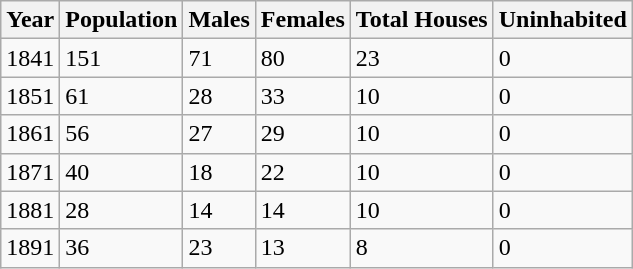<table class="wikitable">
<tr>
<th>Year</th>
<th>Population</th>
<th>Males</th>
<th>Females</th>
<th>Total Houses</th>
<th>Uninhabited</th>
</tr>
<tr>
<td>1841</td>
<td>151</td>
<td>71</td>
<td>80</td>
<td>23</td>
<td>0</td>
</tr>
<tr>
<td>1851</td>
<td>61</td>
<td>28</td>
<td>33</td>
<td>10</td>
<td>0</td>
</tr>
<tr>
<td>1861</td>
<td>56</td>
<td>27</td>
<td>29</td>
<td>10</td>
<td>0</td>
</tr>
<tr>
<td>1871</td>
<td>40</td>
<td>18</td>
<td>22</td>
<td>10</td>
<td>0</td>
</tr>
<tr>
<td>1881</td>
<td>28</td>
<td>14</td>
<td>14</td>
<td>10</td>
<td>0</td>
</tr>
<tr>
<td>1891</td>
<td>36</td>
<td>23</td>
<td>13</td>
<td>8</td>
<td>0</td>
</tr>
</table>
